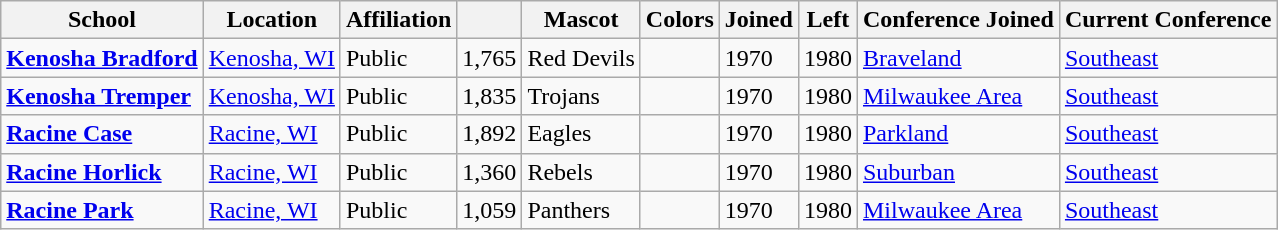<table class="wikitable sortable">
<tr>
<th>School</th>
<th>Location</th>
<th>Affiliation</th>
<th></th>
<th>Mascot</th>
<th>Colors</th>
<th>Joined</th>
<th>Left</th>
<th>Conference Joined</th>
<th>Current Conference</th>
</tr>
<tr>
<td><a href='#'><strong>Kenosha Bradford</strong></a></td>
<td><a href='#'>Kenosha, WI</a></td>
<td>Public</td>
<td>1,765</td>
<td>Red Devils</td>
<td> </td>
<td>1970</td>
<td>1980</td>
<td><a href='#'>Braveland</a></td>
<td><a href='#'>Southeast</a></td>
</tr>
<tr>
<td><a href='#'><strong>Kenosha Tremper</strong></a></td>
<td><a href='#'>Kenosha, WI</a></td>
<td>Public</td>
<td>1,835</td>
<td>Trojans</td>
<td> </td>
<td>1970</td>
<td>1980</td>
<td><a href='#'>Milwaukee Area</a></td>
<td><a href='#'>Southeast</a></td>
</tr>
<tr>
<td><a href='#'><strong>Racine Case</strong></a></td>
<td><a href='#'>Racine, WI</a></td>
<td>Public</td>
<td>1,892</td>
<td>Eagles</td>
<td> </td>
<td>1970</td>
<td>1980</td>
<td><a href='#'>Parkland</a></td>
<td><a href='#'>Southeast</a></td>
</tr>
<tr>
<td><a href='#'><strong>Racine Horlick</strong></a></td>
<td><a href='#'>Racine, WI</a></td>
<td>Public</td>
<td>1,360</td>
<td>Rebels</td>
<td> </td>
<td>1970</td>
<td>1980</td>
<td><a href='#'>Suburban</a></td>
<td><a href='#'>Southeast</a></td>
</tr>
<tr>
<td><a href='#'><strong>Racine Park</strong></a></td>
<td><a href='#'>Racine, WI</a></td>
<td>Public</td>
<td>1,059</td>
<td>Panthers</td>
<td> </td>
<td>1970</td>
<td>1980</td>
<td><a href='#'>Milwaukee Area</a></td>
<td><a href='#'>Southeast</a></td>
</tr>
</table>
